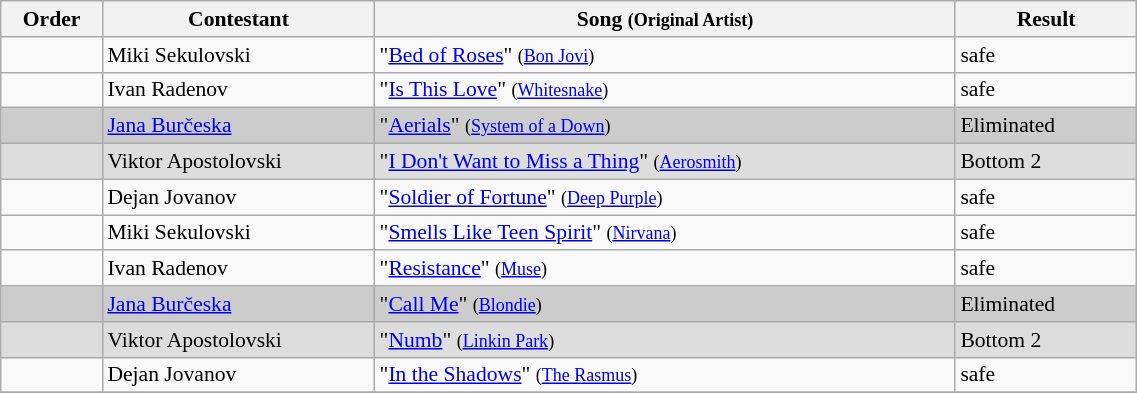<table class="wikitable" style="font-size:90%; width:60%; text-align: left;">
<tr>
<th width="05%">Order</th>
<th width="15%">Contestant</th>
<th width="32%">Song <small>(Original Artist)</small></th>
<th width="10%">Result</th>
</tr>
<tr>
<td></td>
<td>Miki Sekulovski</td>
<td>"<a href='#'>Bed of Roses</a>" <small>(<a href='#'>Bon Jovi</a>)</small></td>
<td>safe</td>
</tr>
<tr>
<td></td>
<td>Ivan Radenov</td>
<td>"<a href='#'>Is This Love</a>" <small>(<a href='#'>Whitesnake</a>)</small></td>
<td>safe</td>
</tr>
<tr>
<td bgcolor="CCCCCC"></td>
<td bgcolor="CCCCCC"><a href='#'>Jana Burčeska</a></td>
<td bgcolor="CCCCCC">"<a href='#'>Aerials</a>" <small>(<a href='#'>System of a Down</a>)</small></td>
<td bgcolor="CCCCCC">Eliminated</td>
</tr>
<tr>
<td bgcolor="DDDDDD"></td>
<td bgcolor="DDDDDD">Viktor Apostolovski</td>
<td bgcolor="DDDDDD">"<a href='#'>I Don't Want to Miss a Thing</a>" <small>(<a href='#'>Aerosmith</a>)</small></td>
<td bgcolor="DDDDDD">Bottom 2</td>
</tr>
<tr>
<td></td>
<td>Dejan Jovanov</td>
<td>"<a href='#'>Soldier of Fortune</a>" <small>(<a href='#'>Deep Purple</a>)</small></td>
<td>safe</td>
</tr>
<tr>
<td></td>
<td>Miki Sekulovski</td>
<td>"<a href='#'>Smells Like Teen Spirit</a>" <small>(<a href='#'>Nirvana</a>)</small></td>
<td>safe</td>
</tr>
<tr>
<td></td>
<td>Ivan Radenov</td>
<td>"<a href='#'>Resistance</a>" <small>(<a href='#'>Muse</a>)</small></td>
<td>safe</td>
</tr>
<tr>
<td bgcolor="CCCCCC"></td>
<td bgcolor="CCCCCC"><a href='#'>Jana Burčeska</a></td>
<td bgcolor="CCCCCC">"<a href='#'>Call Me</a>" <small>(<a href='#'>Blondie</a>)</small></td>
<td bgcolor="CCCCCC">Eliminated</td>
</tr>
<tr>
<td bgcolor="DDDDDD"></td>
<td bgcolor="DDDDDD">Viktor Apostolovski</td>
<td bgcolor="DDDDDD">"<a href='#'>Numb</a>" <small>(<a href='#'>Linkin Park</a>)</small></td>
<td bgcolor="DDDDDD">Bottom 2</td>
</tr>
<tr>
<td></td>
<td>Dejan Jovanov</td>
<td>"<a href='#'>In the Shadows</a>" <small>(<a href='#'>The Rasmus</a>)</small></td>
<td>safe</td>
</tr>
<tr>
</tr>
</table>
